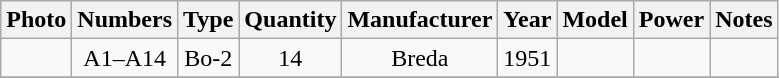<table class="wikitable" style=text-align:center>
<tr>
<th>Photo</th>
<th>Numbers</th>
<th>Type</th>
<th>Quantity</th>
<th>Manufacturer</th>
<th>Year</th>
<th>Model</th>
<th>Power</th>
<th>Notes</th>
</tr>
<tr>
<td></td>
<td>A1–A14</td>
<td>Bo-2</td>
<td>14</td>
<td>Breda</td>
<td>1951</td>
<td></td>
<td></td>
<td></td>
</tr>
<tr>
</tr>
</table>
